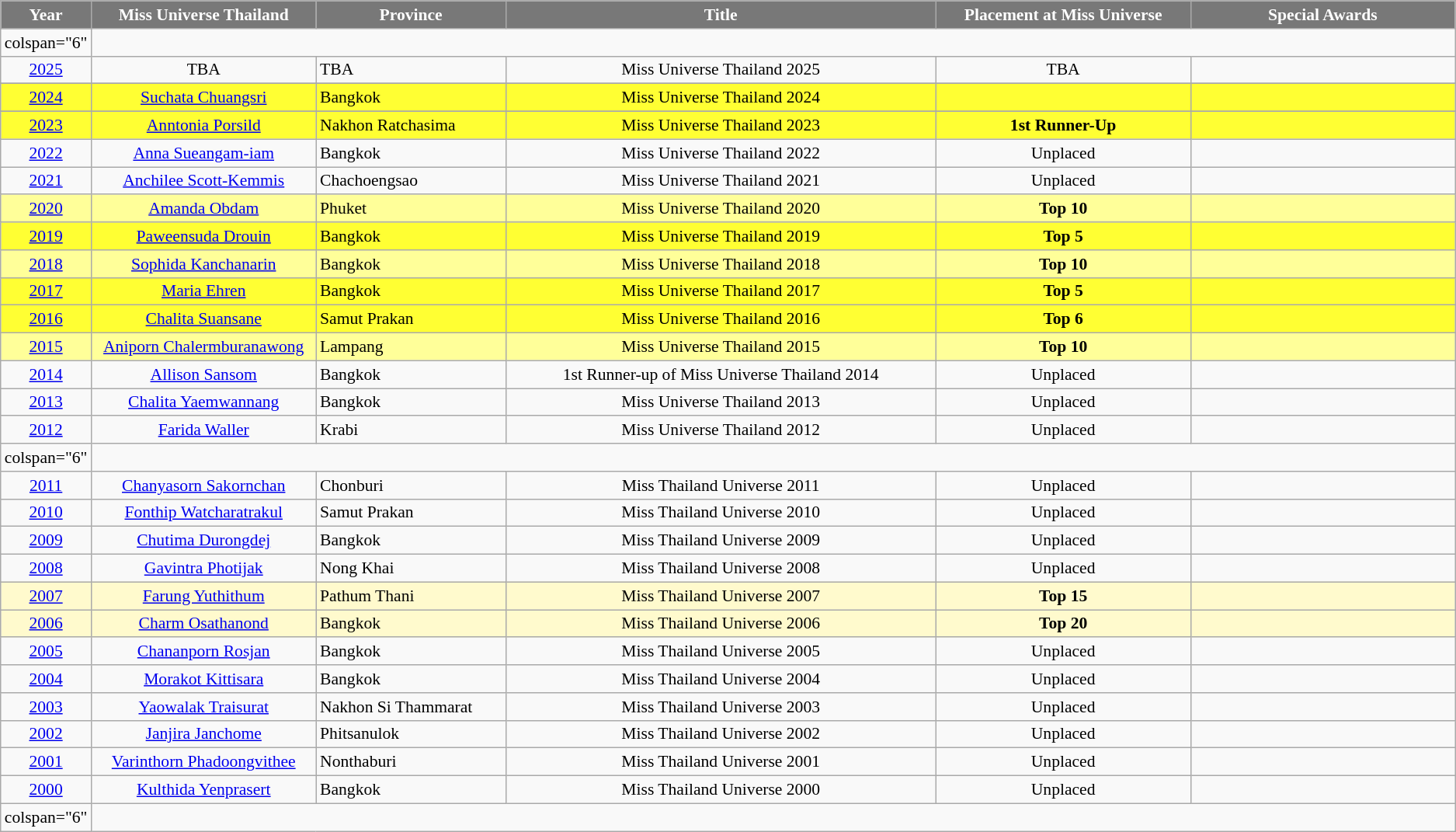<table class="wikitable sortable" style="font-size: 90%; text-align:center">
<tr>
<th width="20" style="background-color:#787878;color:#FFFFFF;">Year</th>
<th width="190" style="background-color:#787878;color:#FFFFFF;">Miss Universe Thailand</th>
<th width="160" style="background-color:#787878;color:#FFFFFF;">Province</th>
<th width="380" style="background-color:#787878;color:#FFFFFF;">Title</th>
<th width="220" style="background-color:#787878;color:#FFFFFF;">Placement at Miss Universe</th>
<th width="230" style="background-color:#787878;color:#FFFFFF;">Special Awards</th>
</tr>
<tr>
</tr>
<tr>
<td>colspan="6" </td>
</tr>
<tr>
<td><a href='#'>2025</a></td>
<td>TBA</td>
<td style="text-align:left">TBA</td>
<td>Miss Universe Thailand 2025</td>
<td>TBA</td>
<td></td>
</tr>
<tr>
</tr>
<tr style="background-color:#FFFF33">
<td><a href='#'>2024</a></td>
<td><a href='#'>Suchata Chuangsri</a></td>
<td style="text-align:left">Bangkok</td>
<td>Miss Universe Thailand 2024</td>
<td style="background:;"></td>
<td style="background:;"></td>
</tr>
<tr>
</tr>
<tr style="background-color:#FFFF33">
<td><a href='#'>2023</a></td>
<td><a href='#'>Anntonia Porsild</a></td>
<td style="text-align:left">Nakhon Ratchasima</td>
<td>Miss Universe Thailand 2023</td>
<td><strong>1st Runner-Up</strong></td>
<td></td>
</tr>
<tr>
<td><a href='#'>2022</a></td>
<td><a href='#'>Anna Sueangam-iam</a></td>
<td style="text-align:left">Bangkok</td>
<td>Miss Universe Thailand 2022</td>
<td style="text-align:center">Unplaced</td>
<td style="background:;"></td>
</tr>
<tr>
<td><a href='#'>2021</a></td>
<td><a href='#'>Anchilee Scott-Kemmis</a></td>
<td style="text-align:left">Chachoengsao</td>
<td>Miss Universe Thailand 2021</td>
<td style="text-align:center">Unplaced</td>
<td></td>
</tr>
<tr style="background-color:#FFFF99;">
<td><a href='#'>2020</a></td>
<td><a href='#'>Amanda Obdam</a></td>
<td style="text-align:left">Phuket</td>
<td>Miss Universe Thailand 2020</td>
<td style="text-align:center"><strong>Top 10</strong></td>
<td></td>
</tr>
<tr style="background-color:#FFFF33;">
<td><a href='#'>2019</a></td>
<td><a href='#'>Paweensuda Drouin</a></td>
<td style="text-align:left">Bangkok</td>
<td>Miss Universe Thailand 2019</td>
<td style="text-align:center"><strong>Top 5</strong></td>
<td></td>
</tr>
<tr style="background-color:#FFFF99;">
<td><a href='#'>2018</a></td>
<td><a href='#'>Sophida Kanchanarin</a></td>
<td style="text-align:left">Bangkok</td>
<td>Miss Universe Thailand 2018</td>
<td style="text-align:center"><strong>Top 10</strong></td>
<td></td>
</tr>
<tr style="background-color:#FFFF33;">
<td><a href='#'>2017</a></td>
<td><a href='#'>Maria Ehren</a></td>
<td style="text-align:left">Bangkok</td>
<td>Miss Universe Thailand 2017</td>
<td style="text-align:center"><strong>Top 5</strong></td>
<td></td>
</tr>
<tr style="background-color:#FFFF33;">
<td><a href='#'>2016</a></td>
<td><a href='#'>Chalita Suansane</a></td>
<td style="text-align:left">Samut Prakan</td>
<td>Miss Universe Thailand 2016</td>
<td style="text-align:center"><strong>Top 6</strong></td>
<td style="background:;"></td>
</tr>
<tr style="background-color:#FFFF99;">
<td><a href='#'>2015</a></td>
<td><a href='#'>Aniporn Chalermburanawong</a></td>
<td style="text-align:left">Lampang</td>
<td>Miss Universe Thailand 2015</td>
<td style="text-align:center"><strong>Top 10</strong></td>
<td style="background:;"></td>
</tr>
<tr>
<td><a href='#'>2014</a></td>
<td><a href='#'>Allison Sansom</a></td>
<td style="text-align:left">Bangkok</td>
<td>1st Runner-up of Miss Universe Thailand 2014</td>
<td style="text-align:center">Unplaced</td>
<td></td>
</tr>
<tr>
<td><a href='#'>2013</a></td>
<td><a href='#'>Chalita Yaemwannang</a></td>
<td style="text-align:left">Bangkok</td>
<td>Miss Universe Thailand 2013</td>
<td style="text-align:center">Unplaced</td>
<td></td>
</tr>
<tr>
<td><a href='#'>2012</a></td>
<td><a href='#'>Farida Waller</a></td>
<td style="text-align:left">Krabi</td>
<td>Miss Universe Thailand 2012</td>
<td style="text-align:center">Unplaced</td>
<td></td>
</tr>
<tr>
<td>colspan="6" </td>
</tr>
<tr>
<td><a href='#'>2011</a></td>
<td><a href='#'>Chanyasorn Sakornchan</a></td>
<td style="text-align:left">Chonburi</td>
<td>Miss Thailand Universe 2011</td>
<td style="text-align:center">Unplaced</td>
<td style="background:;"></td>
</tr>
<tr>
<td><a href='#'>2010</a></td>
<td><a href='#'>Fonthip Watcharatrakul</a></td>
<td style="text-align:left">Samut Prakan</td>
<td>Miss Thailand Universe 2010</td>
<td style="text-align:center">Unplaced</td>
<td style="background:;"></td>
</tr>
<tr>
<td><a href='#'>2009</a></td>
<td><a href='#'>Chutima Durongdej</a></td>
<td style="text-align:left">Bangkok</td>
<td>Miss Thailand Universe 2009</td>
<td style="text-align:center">Unplaced</td>
<td style="background:;"></td>
</tr>
<tr>
<td><a href='#'>2008</a></td>
<td><a href='#'>Gavintra Photijak</a></td>
<td style="text-align:left">Nong Khai</td>
<td>Miss Thailand Universe 2008</td>
<td style="text-align:center">Unplaced</td>
<td style="background:;"></td>
</tr>
<tr style="background-color:#FFFACD;">
<td><a href='#'>2007</a></td>
<td><a href='#'>Farung Yuthithum</a></td>
<td style="text-align:left">Pathum Thani</td>
<td>Miss Thailand Universe 2007</td>
<td style="text-align:center"><strong>Top 15</strong></td>
<td></td>
</tr>
<tr style="background-color:#FFFACD;">
<td><a href='#'>2006</a></td>
<td><a href='#'>Charm Osathanond</a></td>
<td style="text-align:left">Bangkok</td>
<td>Miss Thailand Universe 2006</td>
<td style="text-align:center"><strong>Top 20</strong></td>
<td></td>
</tr>
<tr>
<td><a href='#'>2005</a></td>
<td><a href='#'>Chananporn Rosjan</a></td>
<td style="text-align:left">Bangkok</td>
<td>Miss Thailand Universe 2005</td>
<td style="text-align:center">Unplaced</td>
<td style="background:;"></td>
</tr>
<tr>
<td><a href='#'>2004</a></td>
<td><a href='#'>Morakot Kittisara</a></td>
<td style="text-align:left">Bangkok</td>
<td>Miss Thailand Universe 2004</td>
<td style="text-align:center">Unplaced</td>
<td></td>
</tr>
<tr>
<td><a href='#'>2003</a></td>
<td><a href='#'>Yaowalak Traisurat</a></td>
<td style="text-align:left">Nakhon Si Thammarat</td>
<td>Miss Thailand Universe 2003</td>
<td style="text-align:center">Unplaced</td>
<td></td>
</tr>
<tr>
<td><a href='#'>2002</a></td>
<td><a href='#'>Janjira Janchome</a></td>
<td style="text-align:left">Phitsanulok</td>
<td>Miss Thailand Universe 2002</td>
<td style="text-align:center">Unplaced</td>
<td></td>
</tr>
<tr>
<td><a href='#'>2001</a></td>
<td><a href='#'>Varinthorn Phadoongvithee</a></td>
<td style="text-align:left">Nonthaburi</td>
<td>Miss Thailand Universe 2001</td>
<td style="text-align:center">Unplaced</td>
<td></td>
</tr>
<tr>
<td><a href='#'>2000</a></td>
<td><a href='#'>Kulthida Yenprasert</a></td>
<td style="text-align:left">Bangkok</td>
<td>Miss Thailand Universe 2000</td>
<td style="text-align:center">Unplaced</td>
<td></td>
</tr>
<tr>
<td>colspan="6" </td>
</tr>
</table>
